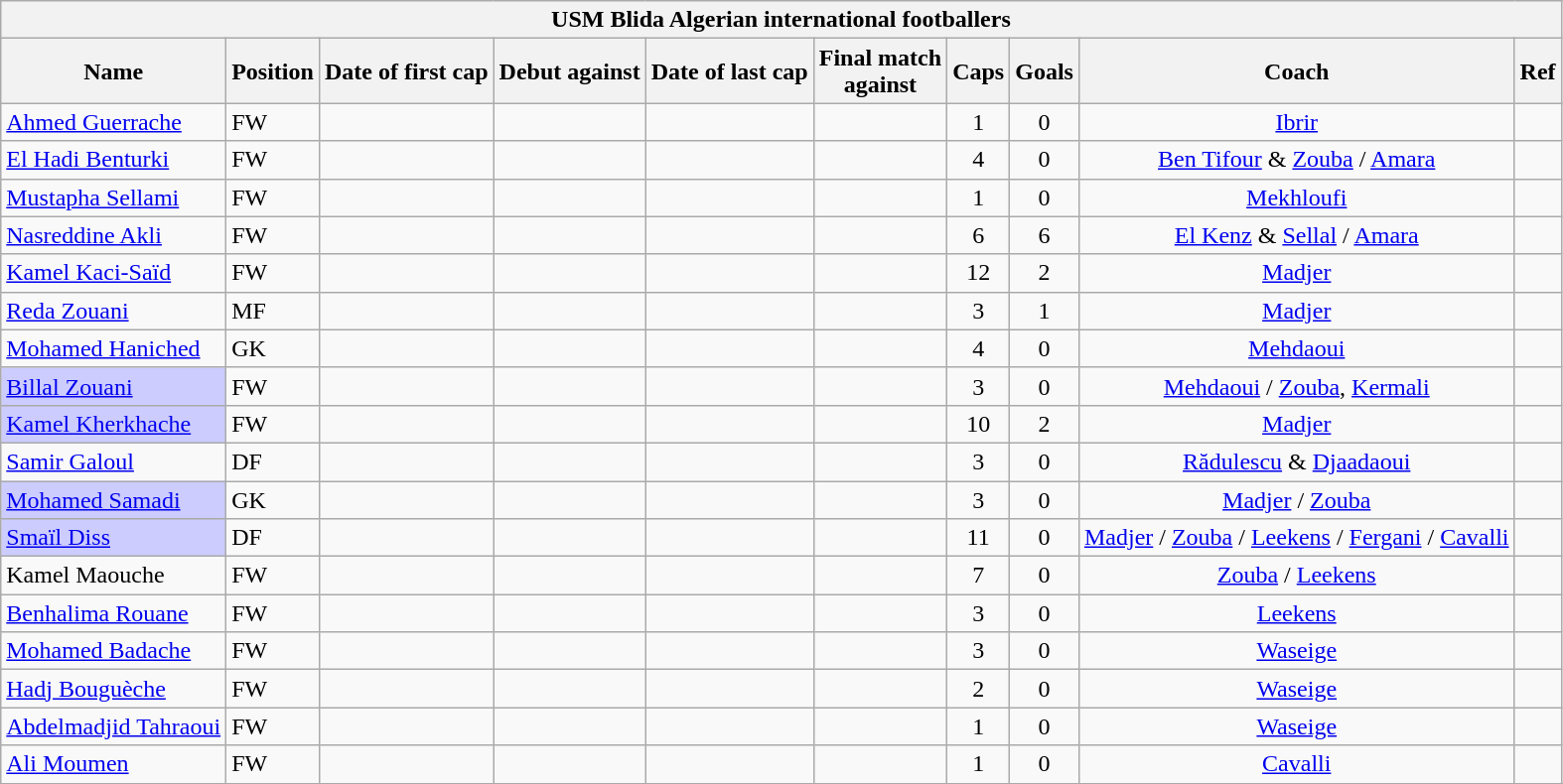<table class="wikitable plainrowheaders sortable" style="text-align: center;">
<tr>
<th colspan=10>USM Blida Algerian international footballers</th>
</tr>
<tr>
<th scope="col">Name</th>
<th scope="col">Position</th>
<th scope="col">Date of first cap</th>
<th scope="col">Debut against</th>
<th scope="col">Date of last cap</th>
<th scope="col">Final match<br>against</th>
<th scope="col">Caps</th>
<th scope="col">Goals</th>
<th scope="col">Coach</th>
<th scope="col" class="unsortable">Ref</th>
</tr>
<tr>
<td scope="row" align="left"><a href='#'>Ahmed Guerrache</a></td>
<td align="left">FW</td>
<td align="center"></td>
<td align="left"></td>
<td align="center"></td>
<td align="left"></td>
<td align="center">1</td>
<td align="center">0</td>
<td><a href='#'>Ibrir</a></td>
<td></td>
</tr>
<tr>
<td scope="row" align="left"><a href='#'>El Hadi Benturki</a></td>
<td align="left">FW</td>
<td align="center"></td>
<td align="left"></td>
<td align="center"></td>
<td align="left"></td>
<td align="center">4</td>
<td align="center">0</td>
<td><a href='#'>Ben Tifour</a> & <a href='#'>Zouba</a> / <a href='#'>Amara</a></td>
<td></td>
</tr>
<tr>
<td scope="row" align="left"><a href='#'>Mustapha Sellami</a></td>
<td align="left">FW</td>
<td align="center"></td>
<td align="left"></td>
<td align="center"></td>
<td align="left"></td>
<td align="center">1</td>
<td align="center">0</td>
<td><a href='#'>Mekhloufi</a></td>
<td></td>
</tr>
<tr>
<td scope="row" align="left"><a href='#'>Nasreddine Akli</a></td>
<td align="left">FW</td>
<td align="center"></td>
<td align="left"></td>
<td align="center"></td>
<td align="left"></td>
<td align="center">6</td>
<td align="center">6</td>
<td><a href='#'>El Kenz</a> & <a href='#'>Sellal</a> / <a href='#'>Amara</a></td>
<td></td>
</tr>
<tr>
<td scope="row"  align="left"><a href='#'>Kamel Kaci-Saïd</a></td>
<td align="left">FW</td>
<td align="center"></td>
<td align="left"></td>
<td align="center"></td>
<td align="left"></td>
<td align="center">12</td>
<td align="center">2</td>
<td><a href='#'>Madjer</a></td>
<td></td>
</tr>
<tr>
<td scope="row" align="left"><a href='#'>Reda Zouani</a></td>
<td align="left">MF</td>
<td align="center"></td>
<td align="left"></td>
<td align="center"></td>
<td align="left"></td>
<td align="center">3</td>
<td align="center">1</td>
<td><a href='#'>Madjer</a></td>
<td></td>
</tr>
<tr>
<td scope="row" align="left"><a href='#'>Mohamed Haniched</a></td>
<td align="left">GK</td>
<td align="center"></td>
<td align="left"></td>
<td align="center"></td>
<td align="left"></td>
<td align="center">4</td>
<td align="center">0</td>
<td><a href='#'>Mehdaoui</a></td>
<td></td>
</tr>
<tr>
<td scope="row" style="background-color:#CCCCFF" align="left"><a href='#'>Billal Zouani</a></td>
<td align="left">FW</td>
<td align="center"></td>
<td align="left"></td>
<td align="center"></td>
<td align="left"></td>
<td align="center">3</td>
<td align="center">0</td>
<td><a href='#'>Mehdaoui</a> / <a href='#'>Zouba</a>, <a href='#'>Kermali</a></td>
<td></td>
</tr>
<tr>
<td scope="row" style="background-color:#CCCCFF" align="left"><a href='#'>Kamel Kherkhache</a></td>
<td align="left">FW</td>
<td align="center"></td>
<td align="left"></td>
<td align="center"></td>
<td align="left"></td>
<td align="center">10</td>
<td align="center">2</td>
<td><a href='#'>Madjer</a></td>
<td></td>
</tr>
<tr>
<td scope="row" align="left"><a href='#'>Samir Galoul</a></td>
<td align="left">DF</td>
<td align="center"></td>
<td align="left"></td>
<td align="center"></td>
<td align="left"></td>
<td align="center">3</td>
<td align="center">0</td>
<td><a href='#'>Rădulescu</a> & <a href='#'>Djaadaoui</a></td>
<td></td>
</tr>
<tr>
<td scope="row" style="background-color:#CCCCFF" align="left"><a href='#'>Mohamed Samadi</a></td>
<td align="left">GK</td>
<td align="center"></td>
<td align="left"></td>
<td align="center"></td>
<td align="left"></td>
<td align="center">3</td>
<td align="center">0</td>
<td><a href='#'>Madjer</a> / <a href='#'>Zouba</a></td>
<td></td>
</tr>
<tr>
<td scope="row" style="background-color:#CCCCFF" align="left"><a href='#'>Smaïl Diss</a></td>
<td align="left">DF</td>
<td align="center"></td>
<td align="left"></td>
<td align="center"></td>
<td align="left"></td>
<td align="center">11</td>
<td align="center">0</td>
<td><a href='#'>Madjer</a> / <a href='#'>Zouba</a> / <a href='#'>Leekens</a> / <a href='#'>Fergani</a> / <a href='#'>Cavalli</a></td>
<td></td>
</tr>
<tr>
<td scope="row" align="left">Kamel Maouche</td>
<td align="left">FW</td>
<td align="center"></td>
<td align="left"></td>
<td align="center"></td>
<td align="left"></td>
<td align="center">7</td>
<td align="center">0</td>
<td><a href='#'>Zouba</a> / <a href='#'>Leekens</a></td>
<td></td>
</tr>
<tr>
<td scope="row" align="left"><a href='#'>Benhalima Rouane</a></td>
<td align="left">FW</td>
<td align="center"></td>
<td align="left"></td>
<td align="center"></td>
<td align="left"></td>
<td align="center">3</td>
<td align="center">0</td>
<td><a href='#'>Leekens</a></td>
<td></td>
</tr>
<tr>
<td scope="row" align="left"><a href='#'>Mohamed Badache</a></td>
<td align="left">FW</td>
<td align="center"></td>
<td align="left"></td>
<td align="center"></td>
<td align="left"></td>
<td align="center">3</td>
<td align="center">0</td>
<td><a href='#'>Waseige</a></td>
<td></td>
</tr>
<tr>
<td scope="row" align="left"><a href='#'>Hadj Bouguèche</a></td>
<td align="left">FW</td>
<td align="center"></td>
<td align="left"></td>
<td align="center"></td>
<td align="left"></td>
<td align="center">2</td>
<td align="center">0</td>
<td><a href='#'>Waseige</a></td>
<td></td>
</tr>
<tr>
<td scope="row" align="left"><a href='#'>Abdelmadjid Tahraoui</a></td>
<td align="left">FW</td>
<td align="center"></td>
<td align="left"></td>
<td align="center"></td>
<td align="left"></td>
<td align="center">1</td>
<td align="center">0</td>
<td><a href='#'>Waseige</a></td>
<td></td>
</tr>
<tr>
<td scope="row" align="left"><a href='#'>Ali Moumen</a></td>
<td align="left">FW</td>
<td align="center"></td>
<td align="left"></td>
<td align="center"></td>
<td align="left"></td>
<td align="center">1</td>
<td align="center">0</td>
<td><a href='#'>Cavalli</a></td>
<td></td>
</tr>
<tr>
</tr>
</table>
